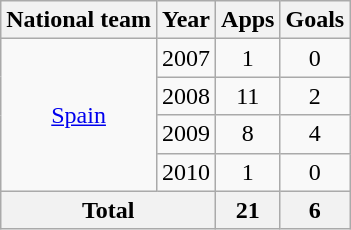<table class="wikitable" style="text-align:center">
<tr>
<th>National team</th>
<th>Year</th>
<th>Apps</th>
<th>Goals</th>
</tr>
<tr>
<td rowspan="4"><a href='#'>Spain</a></td>
<td>2007</td>
<td>1</td>
<td>0</td>
</tr>
<tr>
<td>2008</td>
<td>11</td>
<td>2</td>
</tr>
<tr>
<td>2009</td>
<td>8</td>
<td>4</td>
</tr>
<tr>
<td>2010</td>
<td>1</td>
<td>0</td>
</tr>
<tr>
<th colspan="2">Total</th>
<th>21</th>
<th>6</th>
</tr>
</table>
